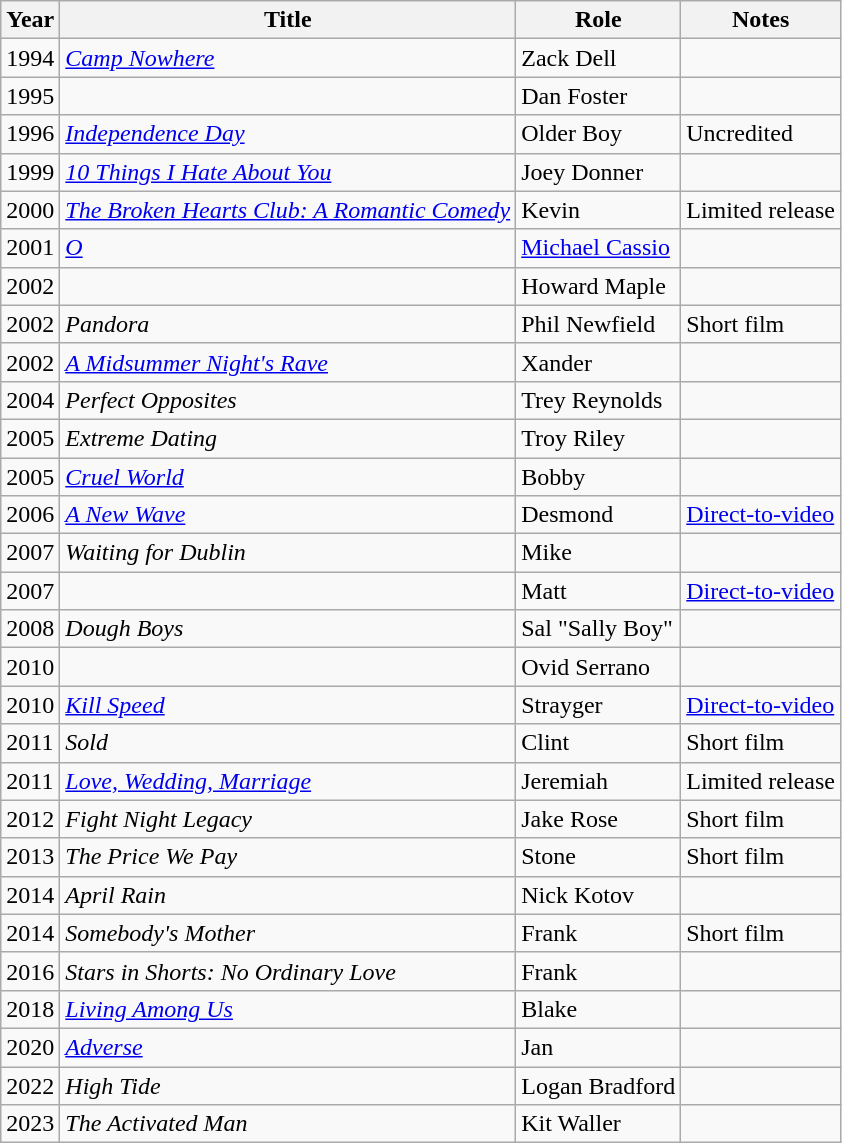<table class="wikitable sortable">
<tr>
<th>Year</th>
<th>Title</th>
<th>Role</th>
<th class="unsortable">Notes</th>
</tr>
<tr>
<td>1994</td>
<td><em><a href='#'>Camp Nowhere</a></em></td>
<td>Zack Dell</td>
<td></td>
</tr>
<tr>
<td>1995</td>
<td><em></em></td>
<td>Dan Foster</td>
<td></td>
</tr>
<tr>
<td>1996</td>
<td><em><a href='#'>Independence Day</a></em></td>
<td>Older Boy</td>
<td>Uncredited</td>
</tr>
<tr>
<td>1999</td>
<td><em><a href='#'>10 Things I Hate About You</a></em></td>
<td>Joey Donner</td>
<td></td>
</tr>
<tr>
<td>2000</td>
<td><em><a href='#'>The Broken Hearts Club: A Romantic Comedy</a></em></td>
<td>Kevin</td>
<td>Limited release</td>
</tr>
<tr>
<td>2001</td>
<td><em><a href='#'>O</a></em></td>
<td><a href='#'>Michael Cassio</a></td>
<td></td>
</tr>
<tr>
<td>2002</td>
<td><em></em></td>
<td>Howard Maple</td>
<td></td>
</tr>
<tr>
<td>2002</td>
<td><em>Pandora</em></td>
<td>Phil Newfield</td>
<td>Short film</td>
</tr>
<tr>
<td>2002</td>
<td><em><a href='#'>A Midsummer Night's Rave</a></em></td>
<td>Xander</td>
<td></td>
</tr>
<tr>
<td>2004</td>
<td><em>Perfect Opposites</em></td>
<td>Trey Reynolds</td>
<td></td>
</tr>
<tr>
<td>2005</td>
<td><em>Extreme Dating</em></td>
<td>Troy Riley</td>
<td></td>
</tr>
<tr>
<td>2005</td>
<td><em><a href='#'>Cruel World</a></em></td>
<td>Bobby</td>
<td></td>
</tr>
<tr>
<td>2006</td>
<td><em><a href='#'>A New Wave</a></em></td>
<td>Desmond</td>
<td><a href='#'>Direct-to-video</a></td>
</tr>
<tr>
<td>2007</td>
<td><em>Waiting for Dublin</em></td>
<td>Mike</td>
<td></td>
</tr>
<tr>
<td>2007</td>
<td><em></em></td>
<td>Matt</td>
<td><a href='#'>Direct-to-video</a></td>
</tr>
<tr>
<td>2008</td>
<td><em>Dough Boys</em></td>
<td>Sal "Sally Boy"</td>
<td></td>
</tr>
<tr>
<td>2010</td>
<td><em></em></td>
<td>Ovid Serrano</td>
<td></td>
</tr>
<tr>
<td>2010</td>
<td><em><a href='#'>Kill Speed</a></em></td>
<td>Strayger</td>
<td><a href='#'>Direct-to-video</a></td>
</tr>
<tr>
<td>2011</td>
<td><em>Sold</em></td>
<td>Clint</td>
<td>Short film</td>
</tr>
<tr>
<td>2011</td>
<td><em><a href='#'>Love, Wedding, Marriage</a></em></td>
<td>Jeremiah</td>
<td>Limited release</td>
</tr>
<tr>
<td>2012</td>
<td><em>Fight Night Legacy</em></td>
<td>Jake Rose</td>
<td>Short film</td>
</tr>
<tr>
<td>2013</td>
<td><em>The Price We Pay</em></td>
<td>Stone</td>
<td>Short film</td>
</tr>
<tr>
<td>2014</td>
<td><em>April Rain</em></td>
<td>Nick Kotov</td>
<td></td>
</tr>
<tr>
<td>2014</td>
<td><em>Somebody's Mother</em></td>
<td>Frank</td>
<td>Short film</td>
</tr>
<tr>
<td>2016</td>
<td><em>Stars in Shorts: No Ordinary Love</em></td>
<td>Frank</td>
<td></td>
</tr>
<tr>
<td>2018</td>
<td><em><a href='#'>Living Among Us</a></em></td>
<td>Blake</td>
<td></td>
</tr>
<tr>
<td>2020</td>
<td><em><a href='#'>Adverse</a></em></td>
<td>Jan</td>
<td></td>
</tr>
<tr>
<td>2022</td>
<td><em>High Tide</em></td>
<td>Logan Bradford</td>
<td></td>
</tr>
<tr>
<td>2023</td>
<td><em>The Activated Man</em></td>
<td>Kit Waller</td>
<td></td>
</tr>
</table>
